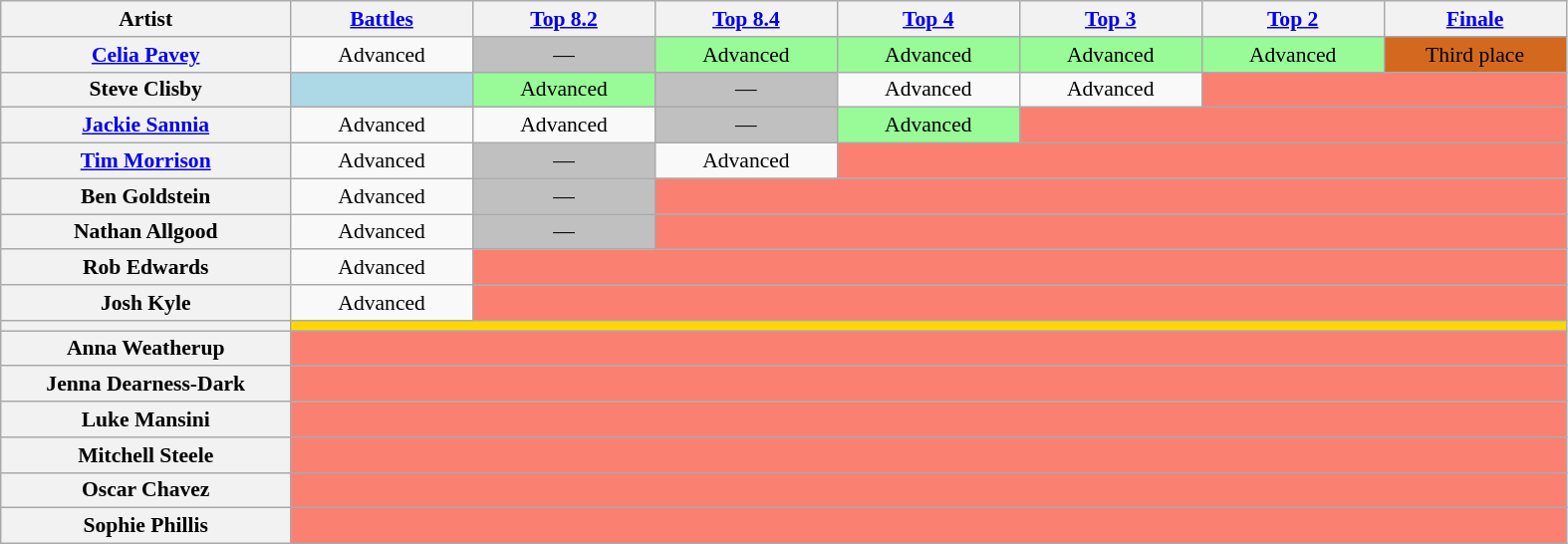<table class="wikitable plainrowheaders"  style="text-align:center; font-size:90%;">
<tr>
<th style="width:13em;">Artist</th>
<th style="width:8em;"><a href='#'>Battles</a></th>
<th style="width:8em;"><a href='#'>Top 8.2</a></th>
<th style="width:8em;"><a href='#'>Top 8.4</a></th>
<th style="width:8em;"><a href='#'>Top 4</a></th>
<th style="width:8em;"><a href='#'>Top 3</a></th>
<th style="width:8em;"><a href='#'>Top 2</a></th>
<th style="width:8em;"><a href='#'>Finale</a></th>
</tr>
<tr>
<th><a href='#'>Celia Pavey</a></th>
<td>Advanced</td>
<td style="background:silver;">—</td>
<td style="background:palegreen">Advanced</td>
<td style="background:palegreen">Advanced</td>
<td style="background:palegreen">Advanced</td>
<td style="background:palegreen">Advanced</td>
<td style="background:#D2691E">Third place</td>
</tr>
<tr>
<th>Steve Clisby</th>
<td style="background:lightblue"></td>
<td style="background:palegreen">Advanced</td>
<td style="background:silver;">—</td>
<td>Advanced</td>
<td>Advanced</td>
<td colspan=5 style="background:salmon"></td>
</tr>
<tr>
<th><a href='#'>Jackie Sannia</a></th>
<td>Advanced</td>
<td>Advanced</td>
<td style="background:silver;">—</td>
<td style="background:palegreen">Advanced</td>
<td colspan=5 style="background:salmon"></td>
</tr>
<tr>
<th><a href='#'>Tim Morrison</a></th>
<td>Advanced</td>
<td style="background:silver;">—</td>
<td>Advanced</td>
<td colspan=5 style="background:salmon"></td>
</tr>
<tr>
<th>Ben Goldstein</th>
<td>Advanced</td>
<td style="background:silver;">—</td>
<td colspan=5 style="background:salmon"></td>
</tr>
<tr>
<th>Nathan Allgood</th>
<td>Advanced</td>
<td style="background:silver;">—</td>
<td colspan=5 style="background:salmon"></td>
</tr>
<tr>
<th>Rob Edwards</th>
<td>Advanced</td>
<td colspan=8 style="background:salmon"></td>
</tr>
<tr>
<th>Josh Kyle</th>
<td>Advanced</td>
<td colspan=7 style="background:salmon"></td>
</tr>
<tr>
<th></th>
<td colspan=7 style="background:gold"></td>
</tr>
<tr>
<th>Anna Weatherup</th>
<td colspan=7 style="background:salmon"></td>
</tr>
<tr>
<th>Jenna Dearness-Dark</th>
<td colspan=7 style="background:salmon"></td>
</tr>
<tr>
<th>Luke Mansini</th>
<td colspan=7 style="background:salmon"></td>
</tr>
<tr>
<th>Mitchell Steele</th>
<td colspan=7 style="background:salmon"></td>
</tr>
<tr>
<th>Oscar Chavez</th>
<td colspan=7 style="background:salmon"></td>
</tr>
<tr>
<th>Sophie Phillis</th>
<td colspan=7 style="background:salmon"></td>
</tr>
</table>
